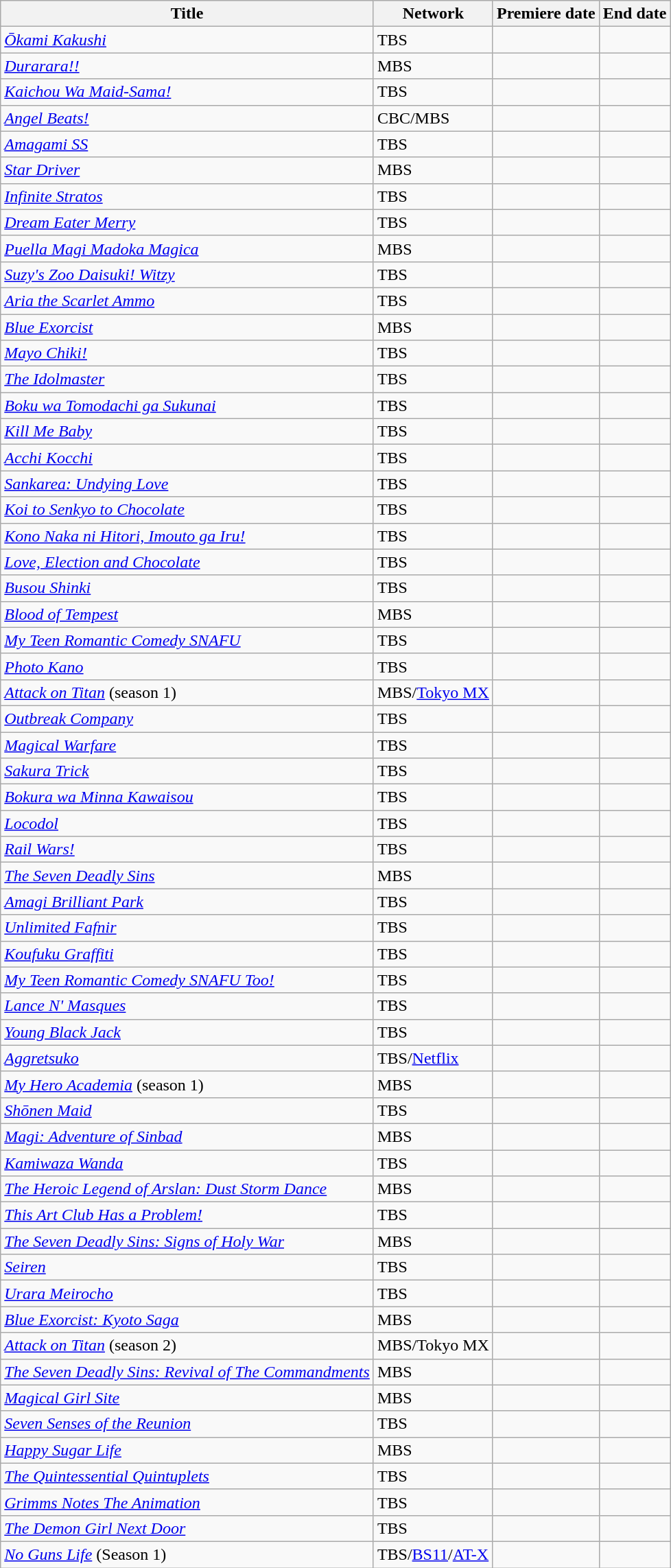<table class="wikitable sortable">
<tr>
<th>Title</th>
<th>Network</th>
<th>Premiere date</th>
<th>End date</th>
</tr>
<tr>
<td><em><a href='#'>Ōkami Kakushi</a></em></td>
<td>TBS</td>
<td></td>
<td></td>
</tr>
<tr>
<td><em><a href='#'>Durarara!!</a></em></td>
<td>MBS</td>
<td></td>
<td></td>
</tr>
<tr>
<td><em><a href='#'>Kaichou Wa Maid-Sama!</a></em></td>
<td>TBS</td>
<td></td>
<td></td>
</tr>
<tr>
<td><em><a href='#'>Angel Beats!</a></em></td>
<td>CBC/MBS</td>
<td></td>
<td></td>
</tr>
<tr>
<td><em><a href='#'>Amagami SS</a></em></td>
<td>TBS</td>
<td></td>
<td></td>
</tr>
<tr>
<td><em><a href='#'>Star Driver</a></em></td>
<td>MBS</td>
<td></td>
<td></td>
</tr>
<tr>
<td><em><a href='#'>Infinite Stratos</a></em></td>
<td>TBS</td>
<td></td>
<td></td>
</tr>
<tr>
<td><em><a href='#'>Dream Eater Merry</a></em></td>
<td>TBS</td>
<td></td>
<td></td>
</tr>
<tr>
<td><em><a href='#'>Puella Magi Madoka Magica</a></em></td>
<td>MBS</td>
<td></td>
<td></td>
</tr>
<tr>
<td><em><a href='#'>Suzy's Zoo Daisuki! Witzy</a></em></td>
<td>TBS</td>
<td></td>
<td></td>
</tr>
<tr>
<td><em><a href='#'>Aria the Scarlet Ammo</a></em></td>
<td>TBS</td>
<td></td>
<td></td>
</tr>
<tr>
<td><em><a href='#'>Blue Exorcist</a></em></td>
<td>MBS</td>
<td></td>
<td></td>
</tr>
<tr>
<td><em><a href='#'>Mayo Chiki!</a></em></td>
<td>TBS</td>
<td></td>
<td></td>
</tr>
<tr>
<td><em><a href='#'>The Idolmaster</a></em></td>
<td>TBS</td>
<td></td>
<td></td>
</tr>
<tr>
<td><em><a href='#'>Boku wa Tomodachi ga Sukunai</a></em></td>
<td>TBS</td>
<td></td>
<td></td>
</tr>
<tr>
<td><em><a href='#'>Kill Me Baby</a></em></td>
<td>TBS</td>
<td></td>
<td></td>
</tr>
<tr>
<td><em><a href='#'>Acchi Kocchi</a></em></td>
<td>TBS</td>
<td></td>
<td></td>
</tr>
<tr>
<td><em><a href='#'>Sankarea: Undying Love</a></em></td>
<td>TBS</td>
<td></td>
<td></td>
</tr>
<tr>
<td><em><a href='#'>Koi to Senkyo to Chocolate</a></em></td>
<td>TBS</td>
<td></td>
<td></td>
</tr>
<tr>
<td><em><a href='#'>Kono Naka ni Hitori, Imouto ga Iru!</a></em></td>
<td>TBS</td>
<td></td>
<td></td>
</tr>
<tr>
<td><em><a href='#'>Love, Election and Chocolate</a></em></td>
<td>TBS</td>
<td></td>
<td></td>
</tr>
<tr>
<td><em><a href='#'>Busou Shinki</a></em></td>
<td>TBS</td>
<td></td>
<td></td>
</tr>
<tr>
<td><em><a href='#'>Blood of Tempest</a></em></td>
<td>MBS</td>
<td></td>
<td></td>
</tr>
<tr>
<td><em><a href='#'>My Teen Romantic Comedy SNAFU</a></em></td>
<td>TBS</td>
<td></td>
<td></td>
</tr>
<tr>
<td><em><a href='#'>Photo Kano</a></em></td>
<td>TBS</td>
<td></td>
<td></td>
</tr>
<tr>
<td><em><a href='#'>Attack on Titan</a></em> (season 1)</td>
<td>MBS/<a href='#'>Tokyo MX</a></td>
<td></td>
<td></td>
</tr>
<tr>
<td><em><a href='#'>Outbreak Company</a></em></td>
<td>TBS</td>
<td></td>
<td></td>
</tr>
<tr>
<td><em><a href='#'>Magical Warfare</a></em></td>
<td>TBS</td>
<td></td>
<td></td>
</tr>
<tr>
<td><em><a href='#'>Sakura Trick</a></em></td>
<td>TBS</td>
<td></td>
<td></td>
</tr>
<tr>
<td><em><a href='#'>Bokura wa Minna Kawaisou</a></em></td>
<td>TBS</td>
<td></td>
<td></td>
</tr>
<tr>
<td><em><a href='#'>Locodol</a></em></td>
<td>TBS</td>
<td></td>
<td></td>
</tr>
<tr>
<td><em><a href='#'>Rail Wars!</a></em></td>
<td>TBS</td>
<td></td>
<td></td>
</tr>
<tr>
<td><em><a href='#'>The Seven Deadly Sins</a></em></td>
<td>MBS</td>
<td></td>
<td></td>
</tr>
<tr>
<td><em><a href='#'>Amagi Brilliant Park</a></em></td>
<td>TBS</td>
<td></td>
<td></td>
</tr>
<tr>
<td><em><a href='#'>Unlimited Fafnir</a></em></td>
<td>TBS</td>
<td></td>
<td></td>
</tr>
<tr>
<td><em><a href='#'>Koufuku Graffiti</a></em></td>
<td>TBS</td>
<td></td>
<td></td>
</tr>
<tr>
<td><em><a href='#'>My Teen Romantic Comedy SNAFU Too!</a></em></td>
<td>TBS</td>
<td></td>
<td></td>
</tr>
<tr>
<td><em><a href='#'>Lance N' Masques</a></em></td>
<td>TBS</td>
<td></td>
<td></td>
</tr>
<tr>
<td><em><a href='#'>Young Black Jack</a></em></td>
<td>TBS</td>
<td></td>
<td></td>
</tr>
<tr>
<td><em><a href='#'>Aggretsuko</a></em></td>
<td>TBS/<a href='#'>Netflix</a></td>
<td></td>
<td></td>
</tr>
<tr>
<td><em><a href='#'>My Hero Academia</a></em> (season 1)</td>
<td>MBS</td>
<td></td>
<td></td>
</tr>
<tr>
<td><em><a href='#'>Shōnen Maid</a></em></td>
<td>TBS</td>
<td></td>
<td></td>
</tr>
<tr>
<td><em><a href='#'>Magi: Adventure of Sinbad</a></em></td>
<td>MBS</td>
<td></td>
<td></td>
</tr>
<tr>
<td><em><a href='#'>Kamiwaza Wanda</a></em></td>
<td>TBS</td>
<td></td>
<td></td>
</tr>
<tr>
<td><em><a href='#'>The Heroic Legend of Arslan: Dust Storm Dance</a></em></td>
<td>MBS</td>
<td></td>
<td></td>
</tr>
<tr>
<td><em><a href='#'>This Art Club Has a Problem!</a></em></td>
<td>TBS</td>
<td></td>
<td></td>
</tr>
<tr>
<td><em><a href='#'>The Seven Deadly Sins: Signs of Holy War</a></em></td>
<td>MBS</td>
<td></td>
<td></td>
</tr>
<tr>
<td><em><a href='#'>Seiren</a></em></td>
<td>TBS</td>
<td></td>
<td></td>
</tr>
<tr>
<td><em><a href='#'>Urara Meirocho</a></em></td>
<td>TBS</td>
<td></td>
<td></td>
</tr>
<tr>
<td><em><a href='#'>Blue Exorcist: Kyoto Saga</a></em></td>
<td>MBS</td>
<td></td>
<td></td>
</tr>
<tr>
<td><em><a href='#'>Attack on Titan</a></em> (season 2)</td>
<td>MBS/Tokyo MX</td>
<td></td>
<td></td>
</tr>
<tr>
<td><em><a href='#'>The Seven Deadly Sins: Revival of The Commandments</a></em></td>
<td>MBS</td>
<td></td>
<td></td>
</tr>
<tr>
<td><em><a href='#'>Magical Girl Site</a></em></td>
<td>MBS</td>
<td></td>
<td></td>
</tr>
<tr>
<td><em><a href='#'>Seven Senses of the Reunion</a></em></td>
<td>TBS</td>
<td></td>
<td></td>
</tr>
<tr>
<td><em><a href='#'>Happy Sugar Life</a></em></td>
<td>MBS</td>
<td></td>
<td></td>
</tr>
<tr>
<td><em><a href='#'>The Quintessential Quintuplets</a></em></td>
<td>TBS</td>
<td></td>
<td></td>
</tr>
<tr>
<td><em><a href='#'>Grimms Notes The Animation</a></em></td>
<td>TBS</td>
<td></td>
<td></td>
</tr>
<tr>
<td><em><a href='#'>The Demon Girl Next Door</a></em></td>
<td>TBS</td>
<td></td>
<td></td>
</tr>
<tr>
<td><em><a href='#'>No Guns Life</a></em> (Season 1)</td>
<td>TBS/<a href='#'>BS11</a>/<a href='#'>AT-X</a></td>
<td></td>
<td></td>
</tr>
</table>
